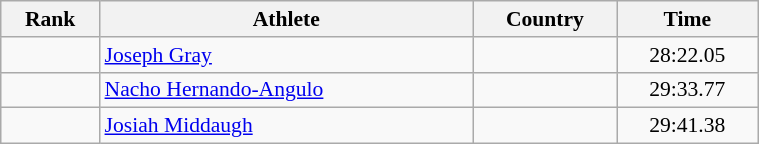<table class="wikitable" width=40% style="font-size:90%; text-align:center;">
<tr>
<th>Rank</th>
<th>Athlete</th>
<th>Country</th>
<th>Time</th>
</tr>
<tr>
<td></td>
<td align=left><a href='#'>Joseph Gray</a></td>
<td align=left></td>
<td>28:22.05</td>
</tr>
<tr>
<td></td>
<td align=left><a href='#'>Nacho Hernando-Angulo</a></td>
<td align=left></td>
<td>29:33.77</td>
</tr>
<tr>
<td></td>
<td align=left><a href='#'>Josiah Middaugh</a></td>
<td align=left></td>
<td>29:41.38</td>
</tr>
</table>
